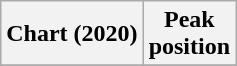<table class="wikitable">
<tr>
<th>Chart (2020)</th>
<th>Peak<br>position</th>
</tr>
<tr>
</tr>
</table>
